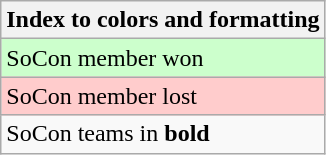<table class="wikitable">
<tr>
<th>Index to colors and formatting</th>
</tr>
<tr bgcolor= #ccffcc>
<td>SoCon member won</td>
</tr>
<tr bgcolor=#ffcccc>
<td>SoCon member lost</td>
</tr>
<tr>
<td>SoCon teams in <strong>bold</strong></td>
</tr>
</table>
